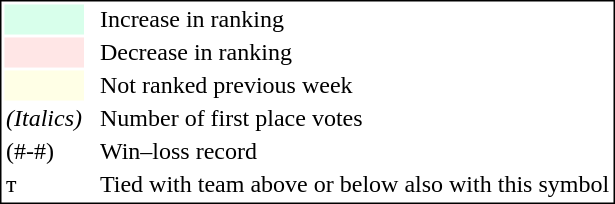<table style="border:1px solid black;">
<tr>
<td style="background:#D8FFEB; width:20px;"></td>
<td> </td>
<td>Increase in ranking</td>
</tr>
<tr>
<td style="background:#FFE6E6; width:20px;"></td>
<td> </td>
<td>Decrease in ranking</td>
</tr>
<tr>
<td style="background:#FFFFE6; width:20px;"></td>
<td> </td>
<td>Not ranked previous week</td>
</tr>
<tr>
<td><em>(Italics)</em></td>
<td> </td>
<td>Number of first place votes</td>
</tr>
<tr>
<td>(#-#)</td>
<td> </td>
<td>Win–loss record</td>
</tr>
<tr>
<td>т</td>
<td></td>
<td>Tied with team above or below also with this symbol</td>
</tr>
</table>
